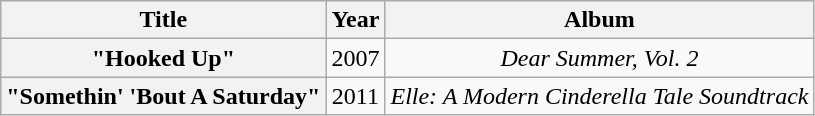<table class="wikitable plainrowheaders" style="text-align:center;">
<tr>
<th scope="col">Title</th>
<th scope="col">Year</th>
<th scope="col">Album</th>
</tr>
<tr>
<th scope="row">"Hooked Up"</th>
<td>2007</td>
<td><em>Dear Summer, Vol. 2</em></td>
</tr>
<tr>
<th scope="row">"Somethin' 'Bout A Saturday"</th>
<td>2011</td>
<td><em>Elle: A Modern Cinderella Tale Soundtrack</em></td>
</tr>
</table>
